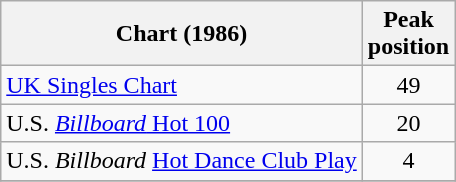<table class="wikitable">
<tr>
<th align="center">Chart (1986)</th>
<th align="center">Peak<br>position</th>
</tr>
<tr>
<td align="left"><a href='#'>UK Singles Chart</a></td>
<td align="center">49</td>
</tr>
<tr>
<td align="left">U.S. <a href='#'><em>Billboard</em> Hot 100</a></td>
<td align="center">20</td>
</tr>
<tr>
<td align="left">U.S. <em>Billboard</em> <a href='#'>Hot Dance Club Play</a></td>
<td align="center">4</td>
</tr>
<tr>
</tr>
</table>
